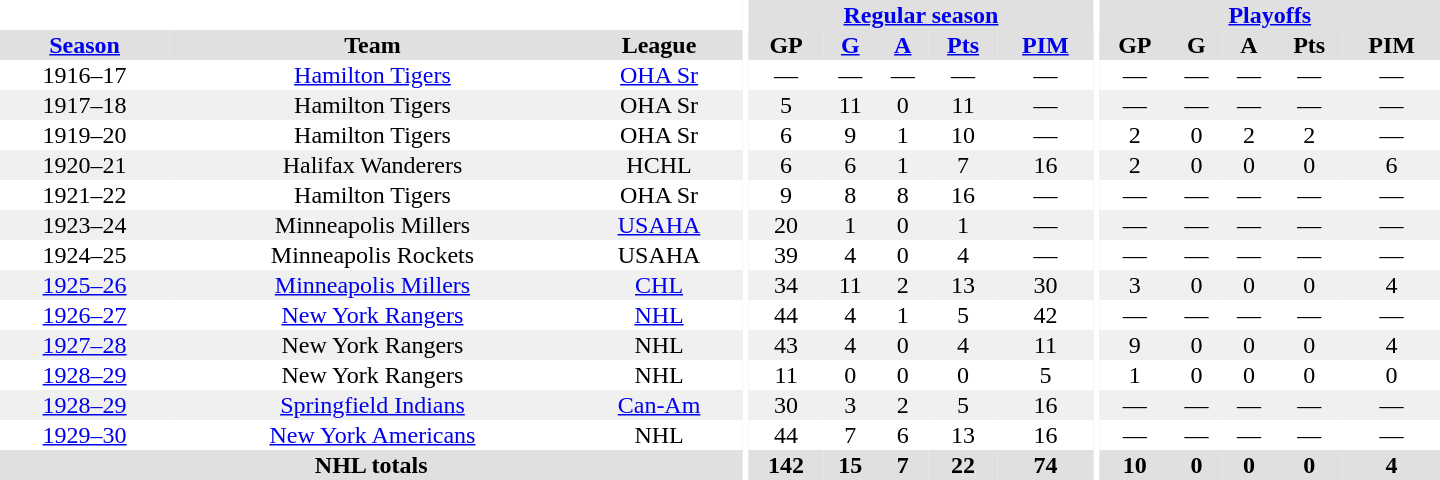<table border="0" cellpadding="1" cellspacing="0" style="text-align:center; width:60em">
<tr bgcolor="#e0e0e0">
<th colspan="3" bgcolor="#ffffff"></th>
<th rowspan="100" bgcolor="#ffffff"></th>
<th colspan="5"><a href='#'>Regular season</a></th>
<th rowspan="100" bgcolor="#ffffff"></th>
<th colspan="5"><a href='#'>Playoffs</a></th>
</tr>
<tr bgcolor="#e0e0e0">
<th><a href='#'>Season</a></th>
<th>Team</th>
<th>League</th>
<th>GP</th>
<th><a href='#'>G</a></th>
<th><a href='#'>A</a></th>
<th><a href='#'>Pts</a></th>
<th><a href='#'>PIM</a></th>
<th>GP</th>
<th>G</th>
<th>A</th>
<th>Pts</th>
<th>PIM</th>
</tr>
<tr>
<td>1916–17</td>
<td><a href='#'>Hamilton Tigers</a></td>
<td><a href='#'>OHA Sr</a></td>
<td>—</td>
<td>—</td>
<td>—</td>
<td>—</td>
<td>—</td>
<td>—</td>
<td>—</td>
<td>—</td>
<td>—</td>
<td>—</td>
</tr>
<tr bgcolor="#f0f0f0">
<td>1917–18</td>
<td>Hamilton Tigers</td>
<td>OHA Sr</td>
<td>5</td>
<td>11</td>
<td>0</td>
<td>11</td>
<td>—</td>
<td>—</td>
<td>—</td>
<td>—</td>
<td>—</td>
<td>—</td>
</tr>
<tr>
<td>1919–20</td>
<td>Hamilton Tigers</td>
<td>OHA Sr</td>
<td>6</td>
<td>9</td>
<td>1</td>
<td>10</td>
<td>—</td>
<td>2</td>
<td>0</td>
<td>2</td>
<td>2</td>
<td>—</td>
</tr>
<tr bgcolor="#f0f0f0">
<td>1920–21</td>
<td>Halifax Wanderers</td>
<td>HCHL</td>
<td>6</td>
<td>6</td>
<td>1</td>
<td>7</td>
<td>16</td>
<td>2</td>
<td>0</td>
<td>0</td>
<td>0</td>
<td>6</td>
</tr>
<tr>
<td>1921–22</td>
<td>Hamilton Tigers</td>
<td>OHA Sr</td>
<td>9</td>
<td>8</td>
<td>8</td>
<td>16</td>
<td>—</td>
<td>—</td>
<td>—</td>
<td>—</td>
<td>—</td>
<td>—</td>
</tr>
<tr bgcolor="#f0f0f0">
<td>1923–24</td>
<td>Minneapolis Millers</td>
<td><a href='#'>USAHA</a></td>
<td>20</td>
<td>1</td>
<td>0</td>
<td>1</td>
<td>—</td>
<td>—</td>
<td>—</td>
<td>—</td>
<td>—</td>
<td>—</td>
</tr>
<tr>
<td>1924–25</td>
<td>Minneapolis Rockets</td>
<td>USAHA</td>
<td>39</td>
<td>4</td>
<td>0</td>
<td>4</td>
<td>—</td>
<td>—</td>
<td>—</td>
<td>—</td>
<td>—</td>
<td>—</td>
</tr>
<tr bgcolor="#f0f0f0">
<td><a href='#'>1925–26</a></td>
<td><a href='#'>Minneapolis Millers</a></td>
<td><a href='#'>CHL</a></td>
<td>34</td>
<td>11</td>
<td>2</td>
<td>13</td>
<td>30</td>
<td>3</td>
<td>0</td>
<td>0</td>
<td>0</td>
<td>4</td>
</tr>
<tr>
<td><a href='#'>1926–27</a></td>
<td><a href='#'>New York Rangers</a></td>
<td><a href='#'>NHL</a></td>
<td>44</td>
<td>4</td>
<td>1</td>
<td>5</td>
<td>42</td>
<td>—</td>
<td>—</td>
<td>—</td>
<td>—</td>
<td>—</td>
</tr>
<tr bgcolor="#f0f0f0">
<td><a href='#'>1927–28</a></td>
<td>New York Rangers</td>
<td>NHL</td>
<td>43</td>
<td>4</td>
<td>0</td>
<td>4</td>
<td>11</td>
<td>9</td>
<td>0</td>
<td>0</td>
<td>0</td>
<td>4</td>
</tr>
<tr>
<td><a href='#'>1928–29</a></td>
<td>New York Rangers</td>
<td>NHL</td>
<td>11</td>
<td>0</td>
<td>0</td>
<td>0</td>
<td>5</td>
<td>1</td>
<td>0</td>
<td>0</td>
<td>0</td>
<td>0</td>
</tr>
<tr bgcolor="#f0f0f0">
<td><a href='#'>1928–29</a></td>
<td><a href='#'>Springfield Indians</a></td>
<td><a href='#'>Can-Am</a></td>
<td>30</td>
<td>3</td>
<td>2</td>
<td>5</td>
<td>16</td>
<td>—</td>
<td>—</td>
<td>—</td>
<td>—</td>
<td>—</td>
</tr>
<tr>
<td><a href='#'>1929–30</a></td>
<td><a href='#'>New York Americans</a></td>
<td>NHL</td>
<td>44</td>
<td>7</td>
<td>6</td>
<td>13</td>
<td>16</td>
<td>—</td>
<td>—</td>
<td>—</td>
<td>—</td>
<td>—</td>
</tr>
<tr bgcolor="#e0e0e0">
<th colspan="3">NHL totals</th>
<th>142</th>
<th>15</th>
<th>7</th>
<th>22</th>
<th>74</th>
<th>10</th>
<th>0</th>
<th>0</th>
<th>0</th>
<th>4</th>
</tr>
</table>
